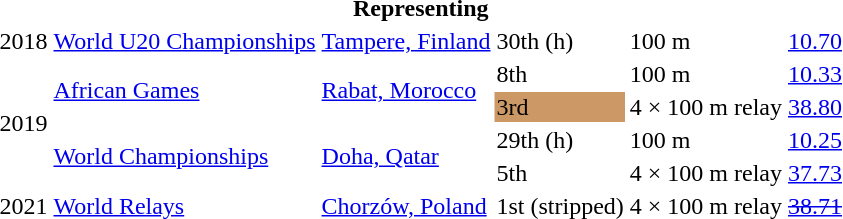<table>
<tr>
<th colspan="6">Representing </th>
</tr>
<tr>
<td>2018</td>
<td><a href='#'>World U20 Championships</a></td>
<td><a href='#'>Tampere, Finland</a></td>
<td>30th (h)</td>
<td>100 m</td>
<td><a href='#'>10.70</a></td>
</tr>
<tr>
<td rowspan=4>2019</td>
<td rowspan=2><a href='#'>African Games</a></td>
<td rowspan=2><a href='#'>Rabat, Morocco</a></td>
<td>8th</td>
<td>100 m</td>
<td><a href='#'>10.33</a></td>
</tr>
<tr>
<td bgcolor=cc9966>3rd</td>
<td>4 × 100 m relay</td>
<td><a href='#'>38.80</a></td>
</tr>
<tr>
<td rowspan=2><a href='#'>World Championships</a></td>
<td rowspan=2><a href='#'>Doha, Qatar</a></td>
<td>29th (h)</td>
<td>100 m</td>
<td><a href='#'>10.25</a></td>
</tr>
<tr>
<td>5th</td>
<td>4 × 100 m relay</td>
<td><a href='#'>37.73</a></td>
</tr>
<tr>
<td>2021</td>
<td><a href='#'>World Relays</a></td>
<td><a href='#'>Chorzów, Poland</a></td>
<td>1st (stripped)</td>
<td>4 × 100 m relay</td>
<td><a href='#'><s>38.71</s></a></td>
</tr>
</table>
